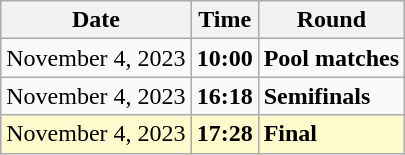<table class="wikitable">
<tr>
<th>Date</th>
<th>Time</th>
<th>Round</th>
</tr>
<tr>
<td>November 4, 2023</td>
<td><strong>10:00</strong></td>
<td><strong>Pool matches</strong></td>
</tr>
<tr>
<td>November 4, 2023</td>
<td><strong>16:18</strong></td>
<td><strong>Semifinals</strong></td>
</tr>
<tr style=background:lemonchiffon>
<td>November 4, 2023</td>
<td><strong>17:28</strong></td>
<td><strong>Final</strong></td>
</tr>
</table>
